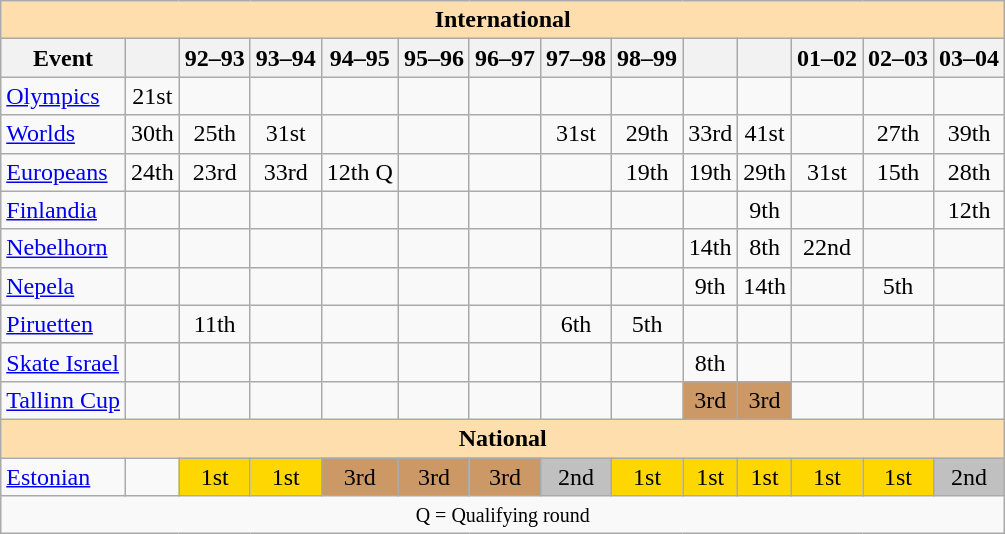<table class="wikitable" style="text-align:center">
<tr>
<th style="background-color: #ffdead; " colspan=14 align=center>International</th>
</tr>
<tr>
<th>Event</th>
<th></th>
<th>92–93</th>
<th>93–94</th>
<th>94–95</th>
<th>95–96</th>
<th>96–97</th>
<th>97–98</th>
<th>98–99</th>
<th></th>
<th></th>
<th>01–02</th>
<th>02–03</th>
<th>03–04</th>
</tr>
<tr>
<td align=left><a href='#'>Olympics</a></td>
<td>21st</td>
<td></td>
<td></td>
<td></td>
<td></td>
<td></td>
<td></td>
<td></td>
<td></td>
<td></td>
<td></td>
<td></td>
<td></td>
</tr>
<tr>
<td align=left><a href='#'>Worlds</a></td>
<td>30th</td>
<td>25th</td>
<td>31st</td>
<td></td>
<td></td>
<td></td>
<td>31st</td>
<td>29th</td>
<td>33rd</td>
<td>41st</td>
<td></td>
<td>27th</td>
<td>39th</td>
</tr>
<tr>
<td align=left><a href='#'>Europeans</a></td>
<td>24th</td>
<td>23rd</td>
<td>33rd</td>
<td>12th Q</td>
<td></td>
<td></td>
<td></td>
<td>19th</td>
<td>19th</td>
<td>29th</td>
<td>31st</td>
<td>15th</td>
<td>28th</td>
</tr>
<tr>
<td align=left><a href='#'>Finlandia</a></td>
<td></td>
<td></td>
<td></td>
<td></td>
<td></td>
<td></td>
<td></td>
<td></td>
<td></td>
<td>9th</td>
<td></td>
<td></td>
<td>12th</td>
</tr>
<tr>
<td align=left><a href='#'>Nebelhorn</a></td>
<td></td>
<td></td>
<td></td>
<td></td>
<td></td>
<td></td>
<td></td>
<td></td>
<td>14th</td>
<td>8th</td>
<td>22nd</td>
<td></td>
<td></td>
</tr>
<tr>
<td align=left><a href='#'>Nepela</a></td>
<td></td>
<td></td>
<td></td>
<td></td>
<td></td>
<td></td>
<td></td>
<td></td>
<td>9th</td>
<td>14th</td>
<td></td>
<td>5th</td>
<td></td>
</tr>
<tr>
<td align=left><a href='#'>Piruetten</a></td>
<td></td>
<td>11th</td>
<td></td>
<td></td>
<td></td>
<td></td>
<td>6th</td>
<td>5th</td>
<td></td>
<td></td>
<td></td>
<td></td>
<td></td>
</tr>
<tr>
<td align=left><a href='#'>Skate Israel</a></td>
<td></td>
<td></td>
<td></td>
<td></td>
<td></td>
<td></td>
<td></td>
<td></td>
<td>8th</td>
<td></td>
<td></td>
<td></td>
<td></td>
</tr>
<tr>
<td align=left><a href='#'>Tallinn Cup</a></td>
<td></td>
<td></td>
<td></td>
<td></td>
<td></td>
<td></td>
<td></td>
<td></td>
<td bgcolor=cc9966>3rd</td>
<td bgcolor=cc9966>3rd</td>
<td></td>
<td></td>
<td></td>
</tr>
<tr>
<th style="background-color: #ffdead; " colspan=14 align=center>National</th>
</tr>
<tr>
<td align=left><a href='#'>Estonian</a></td>
<td></td>
<td bgcolor=gold>1st</td>
<td bgcolor=gold>1st</td>
<td bgcolor=cc9966>3rd</td>
<td bgcolor=cc9966>3rd</td>
<td bgcolor=cc9966>3rd</td>
<td bgcolor=silver>2nd</td>
<td bgcolor=gold>1st</td>
<td bgcolor=gold>1st</td>
<td bgcolor=gold>1st</td>
<td bgcolor=gold>1st</td>
<td bgcolor=gold>1st</td>
<td bgcolor=silver>2nd</td>
</tr>
<tr>
<td colspan=14 align=center><small> Q = Qualifying round </small></td>
</tr>
</table>
